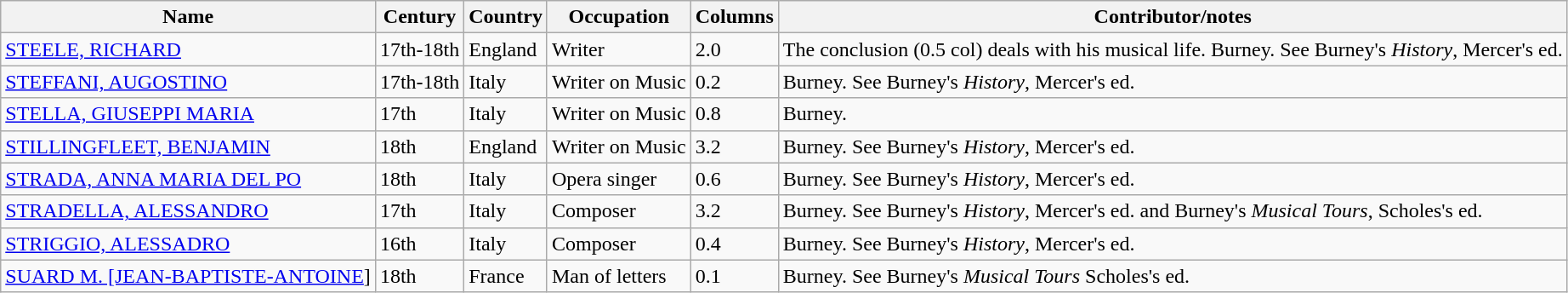<table class="wikitable">
<tr>
<th>Name</th>
<th>Century</th>
<th>Country</th>
<th>Occupation</th>
<th>Columns</th>
<th>Contributor/notes</th>
</tr>
<tr>
<td><a href='#'>STEELE, RICHARD</a></td>
<td>17th-18th</td>
<td>England</td>
<td>Writer</td>
<td>2.0</td>
<td>The conclusion (0.5 col) deals with his musical life. Burney. See Burney's <em>History</em>, Mercer's ed.</td>
</tr>
<tr>
<td><a href='#'>STEFFANI, AUGOSTINO</a></td>
<td>17th-18th</td>
<td>Italy</td>
<td>Writer on Music</td>
<td>0.2</td>
<td>Burney. See Burney's <em>History</em>, Mercer's ed.</td>
</tr>
<tr>
<td><a href='#'>STELLA, GIUSEPPI MARIA</a></td>
<td>17th</td>
<td>Italy</td>
<td>Writer on Music</td>
<td>0.8</td>
<td>Burney.</td>
</tr>
<tr>
<td><a href='#'>STILLINGFLEET, BENJAMIN</a></td>
<td>18th</td>
<td>England</td>
<td>Writer on Music</td>
<td>3.2</td>
<td>Burney. See Burney's <em>History</em>, Mercer's ed.</td>
</tr>
<tr>
<td><a href='#'>STRADA, ANNA MARIA DEL PO</a></td>
<td>18th</td>
<td>Italy</td>
<td>Opera singer</td>
<td>0.6</td>
<td>Burney. See Burney's <em>History</em>, Mercer's ed.</td>
</tr>
<tr>
<td><a href='#'>STRADELLA, ALESSANDRO</a></td>
<td>17th</td>
<td>Italy</td>
<td>Composer</td>
<td>3.2</td>
<td>Burney. See Burney's <em>History</em>, Mercer's ed. and Burney's <em>Musical Tours</em>, Scholes's ed.</td>
</tr>
<tr>
<td><a href='#'>STRIGGIO, ALESSADRO</a></td>
<td>16th</td>
<td>Italy</td>
<td>Composer</td>
<td>0.4</td>
<td>Burney. See Burney's <em>History</em>, Mercer's ed.</td>
</tr>
<tr>
<td><a href='#'>SUARD M. [JEAN-BAPTISTE-ANTOINE</a>]</td>
<td>18th</td>
<td>France</td>
<td>Man of letters</td>
<td>0.1</td>
<td>Burney. See Burney's <em>Musical Tours</em> Scholes's ed.</td>
</tr>
</table>
